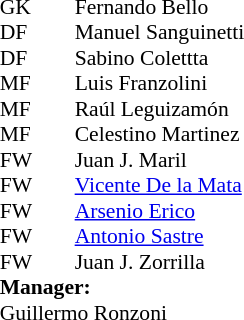<table style="font-size:90%; margin:0.2em auto;" cellspacing="0" cellpadding="0">
<tr>
<th width="25"></th>
<th width="25"></th>
</tr>
<tr>
<td>GK</td>
<td></td>
<td> Fernando Bello</td>
</tr>
<tr>
<td>DF</td>
<td></td>
<td> Manuel Sanguinetti</td>
</tr>
<tr>
<td>DF</td>
<td></td>
<td> Sabino Colettta</td>
</tr>
<tr>
<td>MF</td>
<td></td>
<td> Luis Franzolini</td>
</tr>
<tr>
<td>MF</td>
<td></td>
<td> Raúl Leguizamón</td>
</tr>
<tr>
<td>MF</td>
<td></td>
<td> Celestino Martinez</td>
</tr>
<tr>
<td>FW</td>
<td></td>
<td> Juan J. Maril</td>
</tr>
<tr>
<td>FW</td>
<td></td>
<td> <a href='#'>Vicente De la Mata</a></td>
</tr>
<tr>
<td>FW</td>
<td></td>
<td> <a href='#'>Arsenio Erico</a></td>
</tr>
<tr>
<td>FW</td>
<td></td>
<td> <a href='#'>Antonio Sastre</a></td>
</tr>
<tr>
<td>FW</td>
<td></td>
<td> Juan J. Zorrilla</td>
</tr>
<tr>
<td colspan=3><strong>Manager:</strong></td>
</tr>
<tr>
<td colspan=4> Guillermo Ronzoni</td>
</tr>
</table>
